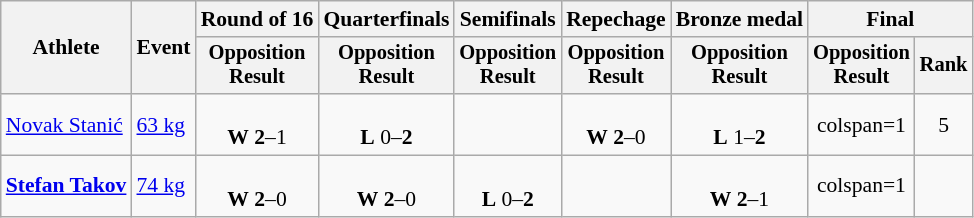<table class="wikitable" style="font-size:90%">
<tr>
<th rowspan="2">Athlete</th>
<th rowspan="2">Event</th>
<th>Round of 16</th>
<th>Quarterfinals</th>
<th>Semifinals</th>
<th>Repechage</th>
<th>Bronze medal</th>
<th colspan=2>Final</th>
</tr>
<tr style="font-size:95%">
<th>Opposition<br>Result</th>
<th>Opposition<br>Result</th>
<th>Opposition<br>Result</th>
<th>Opposition<br>Result</th>
<th>Opposition<br>Result</th>
<th>Opposition<br>Result</th>
<th>Rank</th>
</tr>
<tr align=center>
<td align=left><a href='#'>Novak Stanić</a></td>
<td align=left><a href='#'>63 kg</a></td>
<td><br> <strong>W</strong> <strong>2</strong>–1</td>
<td><br> <strong>L</strong> 0–<strong>2</strong></td>
<td></td>
<td><br> <strong>W</strong> <strong>2</strong>–0</td>
<td><br> <strong>L</strong> 1–<strong>2</strong></td>
<td>colspan=1 </td>
<td>5</td>
</tr>
<tr align=center>
<td align=left><strong><a href='#'>Stefan Takov</a></strong></td>
<td align=left><a href='#'>74 kg</a></td>
<td><br> <strong>W</strong> <strong>2</strong>–0</td>
<td><br> <strong>W</strong> <strong>2</strong>–0</td>
<td><br> <strong>L</strong> 0–<strong>2</strong></td>
<td></td>
<td><br> <strong>W</strong> <strong>2</strong>–1</td>
<td>colspan=1 </td>
<td></td>
</tr>
</table>
